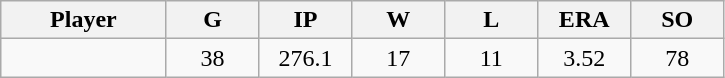<table class="wikitable sortable">
<tr>
<th bgcolor="#DDDDFF" width="16%">Player</th>
<th bgcolor="#DDDDFF" width="9%">G</th>
<th bgcolor="#DDDDFF" width="9%">IP</th>
<th bgcolor="#DDDDFF" width="9%">W</th>
<th bgcolor="#DDDDFF" width="9%">L</th>
<th bgcolor="#DDDDFF" width="9%">ERA</th>
<th bgcolor="#DDDDFF" width="9%">SO</th>
</tr>
<tr align="center">
<td></td>
<td>38</td>
<td>276.1</td>
<td>17</td>
<td>11</td>
<td>3.52</td>
<td>78</td>
</tr>
</table>
